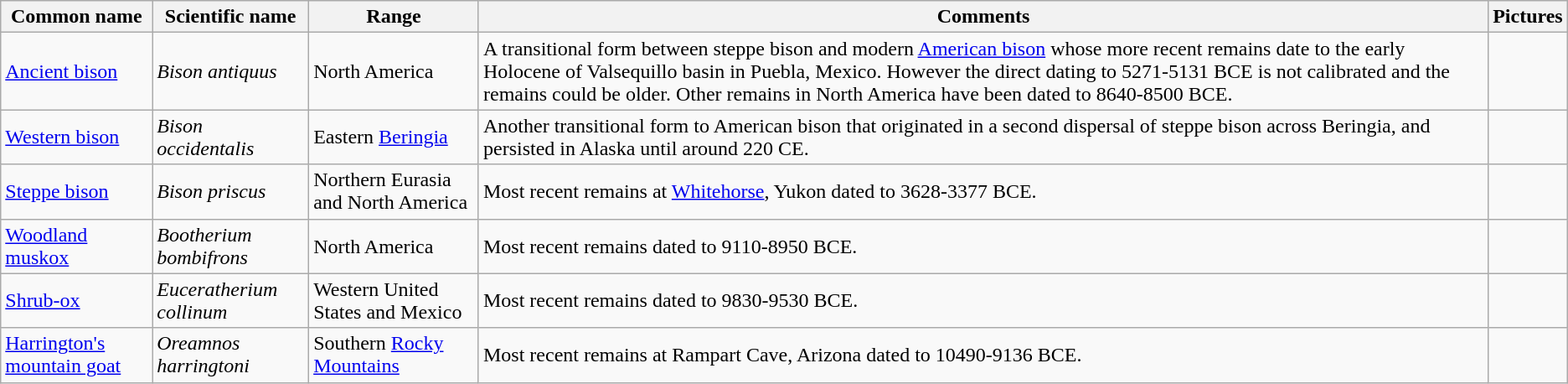<table class="wikitable">
<tr>
<th>Common name</th>
<th>Scientific name</th>
<th>Range</th>
<th class="unsortable">Comments</th>
<th>Pictures</th>
</tr>
<tr>
<td><a href='#'>Ancient bison</a></td>
<td><em>Bison antiquus</em></td>
<td>North America</td>
<td>A transitional form between steppe bison and modern <a href='#'>American bison</a> whose more recent remains date to the early Holocene of Valsequillo basin in Puebla, Mexico. However the direct dating to 5271-5131 BCE is not calibrated and the remains could be older. Other remains in North America have been dated to 8640-8500 BCE.</td>
<td></td>
</tr>
<tr>
<td><a href='#'>Western bison</a></td>
<td><em>Bison occidentalis</em></td>
<td>Eastern <a href='#'>Beringia</a></td>
<td>Another transitional form to American bison that originated in a second dispersal of steppe bison across Beringia, and persisted in Alaska until around 220 CE.</td>
<td></td>
</tr>
<tr>
<td><a href='#'>Steppe bison</a></td>
<td><em>Bison priscus</em></td>
<td>Northern Eurasia and North America</td>
<td>Most recent remains at <a href='#'>Whitehorse</a>, Yukon dated to 3628-3377 BCE.</td>
<td></td>
</tr>
<tr>
<td><a href='#'>Woodland muskox</a></td>
<td><em>Bootherium bombifrons</em></td>
<td>North America</td>
<td>Most recent remains dated to 9110-8950 BCE.</td>
<td></td>
</tr>
<tr>
<td><a href='#'>Shrub-ox</a></td>
<td><em>Euceratherium collinum</em></td>
<td>Western United States and Mexico</td>
<td>Most recent remains dated to 9830-9530 BCE.</td>
<td></td>
</tr>
<tr>
<td><a href='#'>Harrington's mountain goat</a></td>
<td><em>Oreamnos harringtoni</em></td>
<td>Southern <a href='#'>Rocky Mountains</a></td>
<td>Most recent remains at Rampart Cave, Arizona dated to 10490-9136 BCE.</td>
<td></td>
</tr>
</table>
